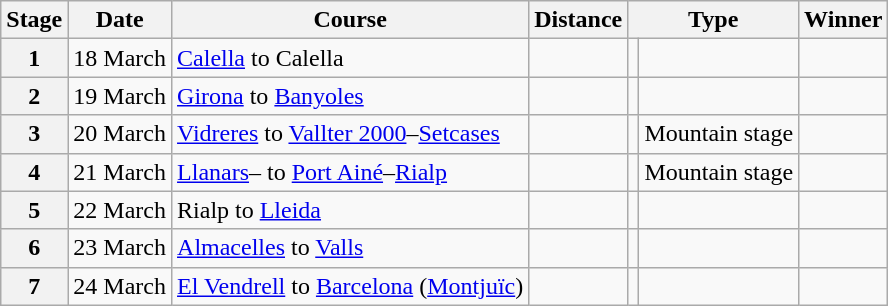<table class="wikitable">
<tr>
<th scope="col">Stage</th>
<th scope="col">Date</th>
<th scope="col">Course</th>
<th scope="col">Distance</th>
<th scope="col" colspan="2">Type</th>
<th scope="col">Winner</th>
</tr>
<tr>
<th scope="row">1</th>
<td style="text-align:right;">18 March</td>
<td><a href='#'>Calella</a> to Calella</td>
<td></td>
<td></td>
<td></td>
<td></td>
</tr>
<tr>
<th scope="row">2</th>
<td style="text-align:right;">19 March</td>
<td><a href='#'>Girona</a> to <a href='#'>Banyoles</a></td>
<td></td>
<td></td>
<td></td>
<td></td>
</tr>
<tr>
<th scope="row">3</th>
<td style="text-align:right;">20 March</td>
<td><a href='#'>Vidreres</a> to <a href='#'>Vallter 2000</a>–<a href='#'>Setcases</a></td>
<td></td>
<td></td>
<td>Mountain stage</td>
<td></td>
</tr>
<tr>
<th scope="row">4</th>
<td style="text-align:right;">21 March</td>
<td><a href='#'>Llanars</a>– to <a href='#'>Port Ainé</a>–<a href='#'>Rialp</a></td>
<td></td>
<td></td>
<td>Mountain stage</td>
<td></td>
</tr>
<tr>
<th scope="row">5</th>
<td style="text-align:right;">22 March</td>
<td>Rialp to <a href='#'>Lleida</a></td>
<td></td>
<td></td>
<td></td>
<td></td>
</tr>
<tr>
<th scope="row">6</th>
<td style="text-align:right;">23 March</td>
<td><a href='#'>Almacelles</a> to <a href='#'>Valls</a></td>
<td></td>
<td></td>
<td></td>
<td></td>
</tr>
<tr>
<th scope="row">7</th>
<td style="text-align:right;">24 March</td>
<td><a href='#'>El Vendrell</a> to <a href='#'>Barcelona</a> (<a href='#'>Montjuïc</a>)</td>
<td></td>
<td></td>
<td></td>
<td></td>
</tr>
</table>
